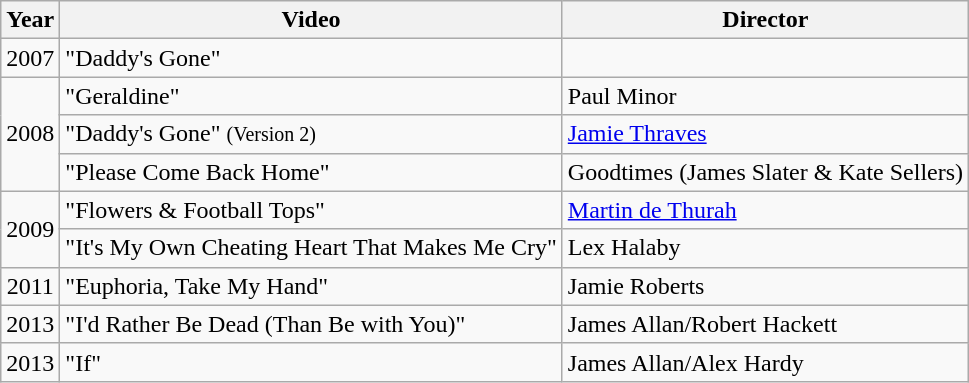<table class="wikitable">
<tr>
<th scope="col">Year</th>
<th scope="col">Video</th>
<th scope="col">Director</th>
</tr>
<tr>
<td align="center">2007</td>
<td align="left">"Daddy's Gone"</td>
<td></td>
</tr>
<tr>
<td align="center" rowspan="3">2008</td>
<td align="left" valign="top">"Geraldine"</td>
<td align="left" valign="top">Paul Minor</td>
</tr>
<tr>
<td align="left" valign="top">"Daddy's Gone" <small>(Version 2)</small></td>
<td align="left" valign="top"><a href='#'>Jamie Thraves</a></td>
</tr>
<tr>
<td align="left" valign="top">"Please Come Back Home"</td>
<td align="left" valign="top">Goodtimes (James Slater & Kate Sellers)</td>
</tr>
<tr>
<td align="center" rowspan="2">2009</td>
<td align="left" valign="top">"Flowers & Football Tops"</td>
<td align="left" valign="top"><a href='#'>Martin de Thurah</a></td>
</tr>
<tr>
<td align="left" valign="top">"It's My Own Cheating Heart That Makes Me Cry"</td>
<td align="left" valign="top">Lex Halaby</td>
</tr>
<tr>
<td align="center">2011</td>
<td align="left" valign="top">"Euphoria, Take My Hand"</td>
<td align="left" valign="top">Jamie Roberts</td>
</tr>
<tr>
<td align="center">2013</td>
<td align="left" valign="top">"I'd Rather Be Dead (Than Be with You)"</td>
<td align="left" valign="top">James Allan/Robert Hackett</td>
</tr>
<tr>
<td align="center">2013</td>
<td align="left" valign="top">"If"</td>
<td align="left" valign="top">James Allan/Alex Hardy</td>
</tr>
</table>
